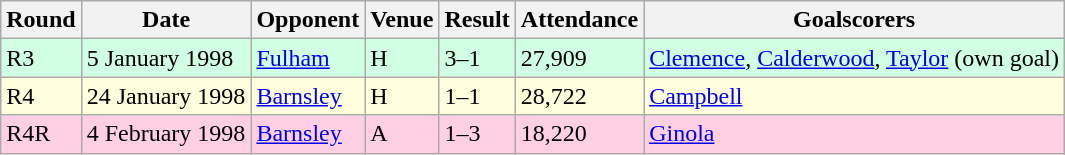<table class="wikitable">
<tr>
<th>Round</th>
<th>Date</th>
<th>Opponent</th>
<th>Venue</th>
<th>Result</th>
<th>Attendance</th>
<th>Goalscorers</th>
</tr>
<tr style="background-color: #d0ffe3;">
<td>R3</td>
<td>5 January 1998</td>
<td><a href='#'>Fulham</a></td>
<td>H</td>
<td>3–1</td>
<td>27,909</td>
<td><a href='#'>Clemence</a>, <a href='#'>Calderwood</a>, <a href='#'>Taylor</a> (own goal)</td>
</tr>
<tr style="background-color: #ffffdd;">
<td>R4</td>
<td>24 January 1998</td>
<td><a href='#'>Barnsley</a></td>
<td>H</td>
<td>1–1</td>
<td>28,722</td>
<td><a href='#'>Campbell</a></td>
</tr>
<tr style="background-color: #ffd0e3;">
<td>R4R</td>
<td>4 February 1998</td>
<td><a href='#'>Barnsley</a></td>
<td>A</td>
<td>1–3</td>
<td>18,220</td>
<td><a href='#'>Ginola</a></td>
</tr>
</table>
